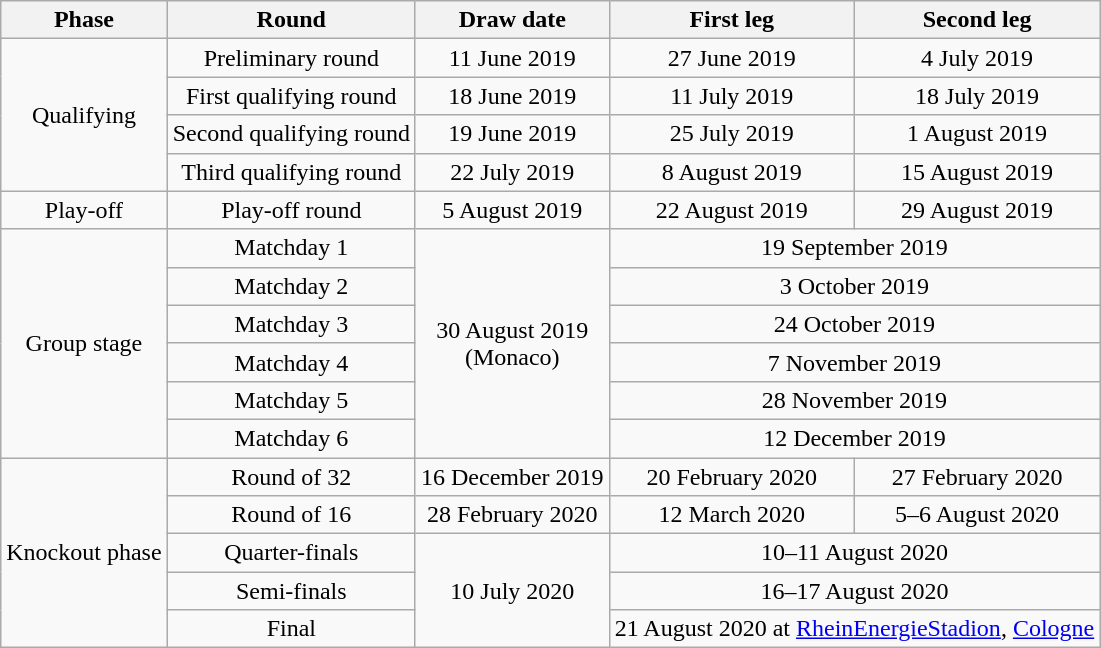<table class="wikitable" style="text-align:center">
<tr>
<th>Phase</th>
<th>Round</th>
<th>Draw date</th>
<th>First leg</th>
<th>Second leg</th>
</tr>
<tr>
<td rowspan="4">Qualifying</td>
<td>Preliminary round</td>
<td>11 June 2019</td>
<td>27 June 2019</td>
<td>4 July 2019</td>
</tr>
<tr>
<td>First qualifying round</td>
<td>18 June 2019</td>
<td>11 July 2019</td>
<td>18 July 2019</td>
</tr>
<tr>
<td>Second qualifying round</td>
<td>19 June 2019</td>
<td>25 July 2019</td>
<td>1 August 2019</td>
</tr>
<tr>
<td>Third qualifying round</td>
<td>22 July 2019</td>
<td>8 August 2019</td>
<td>15 August 2019</td>
</tr>
<tr>
<td>Play-off</td>
<td>Play-off round</td>
<td>5 August 2019</td>
<td>22 August 2019</td>
<td>29 August 2019</td>
</tr>
<tr>
<td rowspan="6">Group stage</td>
<td>Matchday 1</td>
<td rowspan="6">30 August 2019<br>(Monaco)</td>
<td colspan="2">19 September 2019</td>
</tr>
<tr>
<td>Matchday 2</td>
<td colspan="2">3 October 2019</td>
</tr>
<tr>
<td>Matchday 3</td>
<td colspan="2">24 October 2019</td>
</tr>
<tr>
<td>Matchday 4</td>
<td colspan="2">7 November 2019</td>
</tr>
<tr>
<td>Matchday 5</td>
<td colspan="2">28 November 2019</td>
</tr>
<tr>
<td>Matchday 6</td>
<td colspan="2">12 December 2019</td>
</tr>
<tr>
<td rowspan="5">Knockout phase</td>
<td>Round of 32</td>
<td>16 December 2019</td>
<td>20 February 2020</td>
<td>27 February 2020</td>
</tr>
<tr>
<td>Round of 16</td>
<td>28 February 2020</td>
<td>12 March 2020</td>
<td>5–6 August 2020</td>
</tr>
<tr>
<td>Quarter-finals</td>
<td rowspan="3">10 July 2020</td>
<td colspan="2">10–11 August 2020</td>
</tr>
<tr>
<td>Semi-finals</td>
<td colspan="2">16–17 August 2020</td>
</tr>
<tr>
<td>Final</td>
<td colspan="2">21 August 2020 at <a href='#'>RheinEnergieStadion</a>, <a href='#'>Cologne</a></td>
</tr>
</table>
